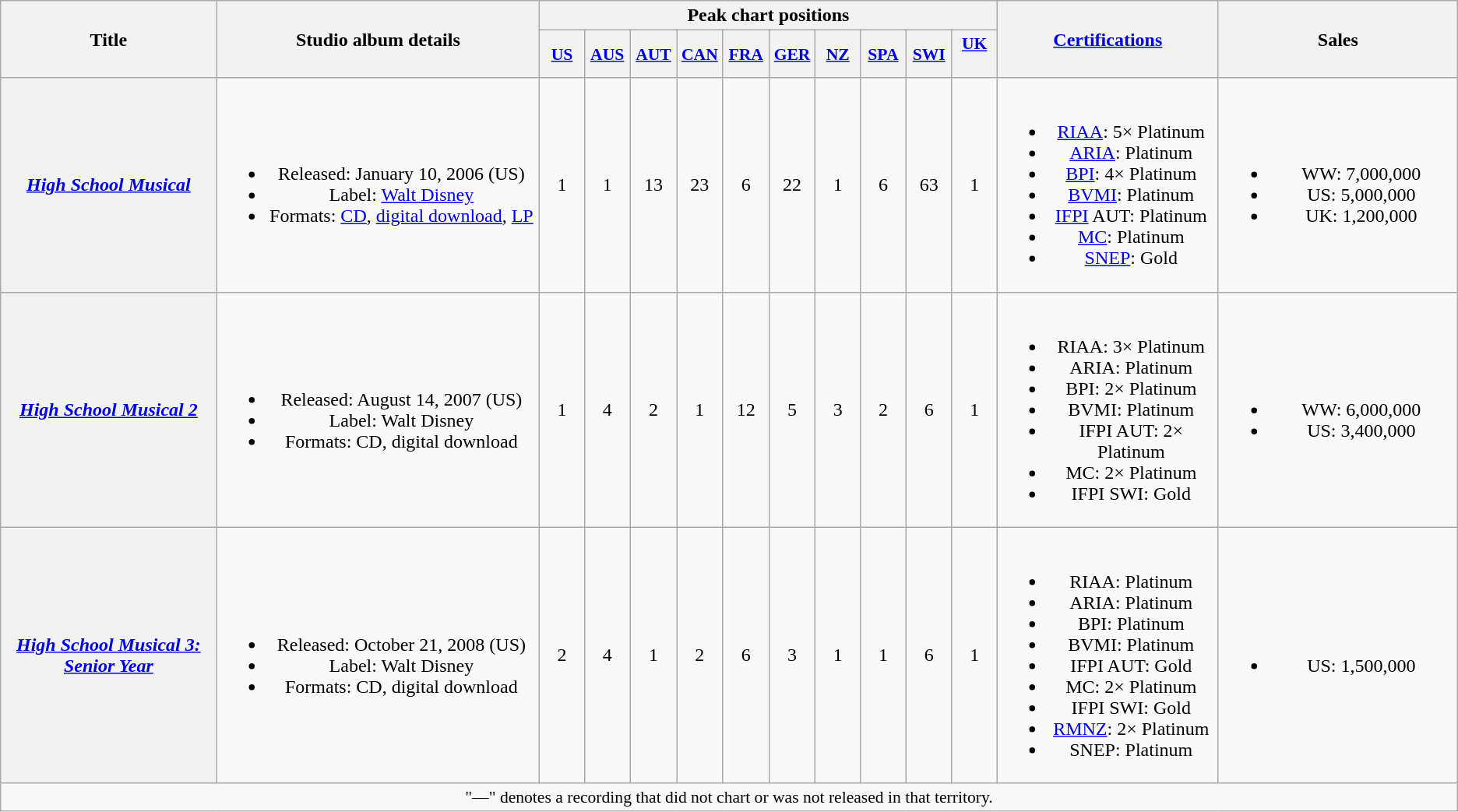<table class="wikitable plainrowheaders" style="text-align:center;">
<tr>
<th scope="col" rowspan="2" style="width:12em;">Title</th>
<th scope="col" rowspan="2" style="width:18em;">Studio album details</th>
<th scope="col" colspan="10">Peak chart positions</th>
<th scope="col" rowspan="2" style="width:12em;"><a href='#'>Certifications</a></th>
<th scope="col" rowspan="2" style="width:13em;">Sales</th>
</tr>
<tr>
<th scope="col" style="width:2.3em;font-size:90%;"><a href='#'>US</a><br></th>
<th scope="col" style="width:2.3em;font-size:90%;"><a href='#'>AUS</a><br></th>
<th scope="col" style="width:2.3em;font-size:90%;"><a href='#'>AUT</a><br></th>
<th scope="col" style="width:2.3em;font-size:90%;"><a href='#'>CAN</a><br></th>
<th scope="col" style="width:2.3em;font-size:90%;"><a href='#'>FRA</a><br></th>
<th scope="col" style="width:2.3em;font-size:90%;"><a href='#'>GER</a><br></th>
<th scope="col" style="width:2.3em;font-size:90%;"><a href='#'>NZ</a><br></th>
<th scope="col" style="width:2.3em;font-size:90%;"><a href='#'>SPA</a><br></th>
<th scope="col" style="width:2.3em;font-size:90%;"><a href='#'>SWI</a><br></th>
<th scope="col" style="width:2.3em;font-size:90%;"><a href='#'>UK<br></a><br></th>
</tr>
<tr>
<th scope="row"><em><a href='#'>High School Musical</a></em></th>
<td><br><ul><li>Released: January 10, 2006 <span>(US)</span></li><li>Label: <a href='#'>Walt Disney</a></li><li>Formats: <a href='#'>CD</a>, <a href='#'>digital download</a>, <a href='#'>LP</a></li></ul></td>
<td>1</td>
<td>1</td>
<td>13</td>
<td>23</td>
<td>6</td>
<td>22</td>
<td>1</td>
<td>6</td>
<td>63</td>
<td>1</td>
<td><br><ul><li><a href='#'>RIAA</a>: 5× Platinum</li><li><a href='#'>ARIA</a>: Platinum</li><li><a href='#'>BPI</a>: 4× Platinum</li><li><a href='#'>BVMI</a>: Platinum</li><li><a href='#'>IFPI</a> AUT: Platinum</li><li><a href='#'>MC</a>: Platinum</li><li><a href='#'>SNEP</a>: Gold</li></ul></td>
<td><br><ul><li>WW: 7,000,000</li><li>US: 5,000,000</li><li>UK: 1,200,000</li></ul></td>
</tr>
<tr>
<th scope="row"><em><a href='#'>High School Musical 2</a></em></th>
<td><br><ul><li>Released: August 14, 2007 <span>(US)</span></li><li>Label: Walt Disney</li><li>Formats: CD, digital download</li></ul></td>
<td>1</td>
<td>4</td>
<td>2</td>
<td>1</td>
<td>12</td>
<td>5</td>
<td>3</td>
<td>2</td>
<td>6</td>
<td>1</td>
<td><br><ul><li>RIAA: 3× Platinum</li><li>ARIA: Platinum</li><li>BPI: 2× Platinum</li><li>BVMI: Platinum</li><li>IFPI AUT: 2× Platinum</li><li>MC: 2× Platinum</li><li>IFPI SWI: Gold</li></ul></td>
<td><br><ul><li>WW: 6,000,000</li><li>US: 3,400,000</li></ul></td>
</tr>
<tr>
<th scope="row"><em><a href='#'>High School Musical 3: Senior Year</a></em></th>
<td><br><ul><li>Released: October 21, 2008 <span>(US)</span></li><li>Label: Walt Disney</li><li>Formats: CD, digital download</li></ul></td>
<td>2</td>
<td>4</td>
<td>1</td>
<td>2</td>
<td>6</td>
<td>3</td>
<td>1</td>
<td>1</td>
<td>6</td>
<td>1</td>
<td><br><ul><li>RIAA: Platinum</li><li>ARIA: Platinum</li><li>BPI: Platinum</li><li>BVMI: Platinum</li><li>IFPI AUT: Gold</li><li>MC: 2× Platinum</li><li>IFPI SWI: Gold</li><li><a href='#'>RMNZ</a>: 2× Platinum</li><li>SNEP: Platinum</li></ul></td>
<td><br><ul><li>US: 1,500,000</li></ul></td>
</tr>
<tr>
<td colspan="15" style="font-size:90%">"—" denotes a recording that did not chart or was not released in that territory.</td>
</tr>
</table>
